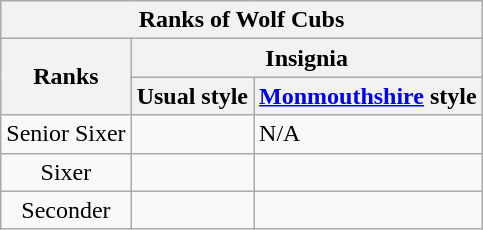<table class="wikitable">
<tr>
<th colspan="3">Ranks of Wolf Cubs</th>
</tr>
<tr>
<th Rowspan = "2" colspan = "1">Ranks</th>
<th colspan="2">Insignia</th>
</tr>
<tr>
<th>Usual style</th>
<th><a href='#'>Monmouthshire</a> style</th>
</tr>
<tr>
<td style="text-align: center;">Senior Sixer</td>
<td></td>
<td>N/A</td>
</tr>
<tr>
<td style="text-align: center;">Sixer</td>
<td></td>
<td></td>
</tr>
<tr>
<td style="text-align: center;">Seconder</td>
<td></td>
<td></td>
</tr>
</table>
